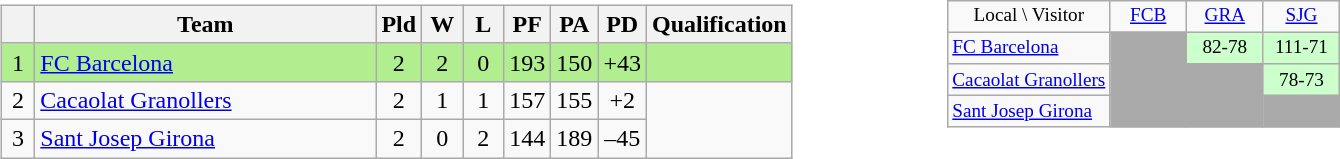<table>
<tr>
<td style="vertical-align:top; width:33%;"><br><table class="wikitable" style="text-align:center">
<tr>
<th width=15></th>
<th width=220>Team</th>
<th width=20>Pld</th>
<th width=20>W</th>
<th width=20>L</th>
<th width=20>PF</th>
<th width=20>PA</th>
<th width=20>PD</th>
<th width=20>Qualification</th>
</tr>
<tr style="background: #B0EE90">
<td>1</td>
<td align=left><a href='#'>FC Barcelona</a></td>
<td>2</td>
<td>2</td>
<td>0</td>
<td>193</td>
<td>150</td>
<td>+43</td>
<td></td>
</tr>
<tr>
<td>2</td>
<td align=left><a href='#'>Cacaolat Granollers</a></td>
<td>2</td>
<td>1</td>
<td>1</td>
<td>157</td>
<td>155</td>
<td>+2</td>
</tr>
<tr>
<td>3</td>
<td align=left><a href='#'>Sant Josep Girona</a></td>
<td>2</td>
<td>0</td>
<td>2</td>
<td>144</td>
<td>189</td>
<td>–45</td>
</tr>
</table>
</td>
<td style="vertical-align:top; width:33%;"><br><table class="wikitable" style="text-align:center; font-size:80%">
<tr>
<td>Local \ Visitor</td>
<td width=45><a href='#'>FCB</a></td>
<td width=45><a href='#'>GRA</a></td>
<td width=45><a href='#'>SJG</a></td>
</tr>
<tr>
<td align=left><a href='#'>FC Barcelona</a></td>
<td style="background:#aaa;"></td>
<td style="background:#CFC">82-78</td>
<td style="background:#CFC">111-71</td>
</tr>
<tr>
<td align=left><a href='#'>Cacaolat Granollers</a></td>
<td style="background:#aaa;"></td>
<td style="background:#aaa;"></td>
<td style="background:#CFC">78-73</td>
</tr>
<tr>
<td align=left><a href='#'>Sant Josep Girona</a></td>
<td style="background:#aaa;"></td>
<td style="background:#aaa;"></td>
<td style="background:#aaa;"></td>
</tr>
</table>
</td>
</tr>
</table>
